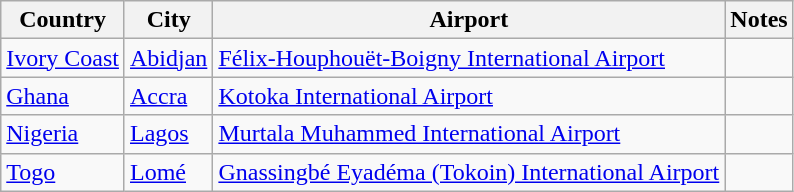<table class="wikitable sortable">
<tr>
<th>Country</th>
<th>City</th>
<th>Airport</th>
<th>Notes</th>
</tr>
<tr>
<td><a href='#'>Ivory Coast</a></td>
<td><a href='#'>Abidjan</a></td>
<td><a href='#'>Félix-Houphouët-Boigny International Airport</a></td>
<td></td>
</tr>
<tr>
<td><a href='#'>Ghana</a></td>
<td><a href='#'>Accra</a></td>
<td><a href='#'>Kotoka International Airport</a></td>
<td></td>
</tr>
<tr>
<td><a href='#'>Nigeria</a></td>
<td><a href='#'>Lagos</a></td>
<td><a href='#'>Murtala Muhammed International Airport</a></td>
<td></td>
</tr>
<tr>
<td><a href='#'>Togo</a></td>
<td><a href='#'>Lomé</a></td>
<td><a href='#'>Gnassingbé Eyadéma (Tokoin) International Airport</a></td>
<td></td>
</tr>
</table>
